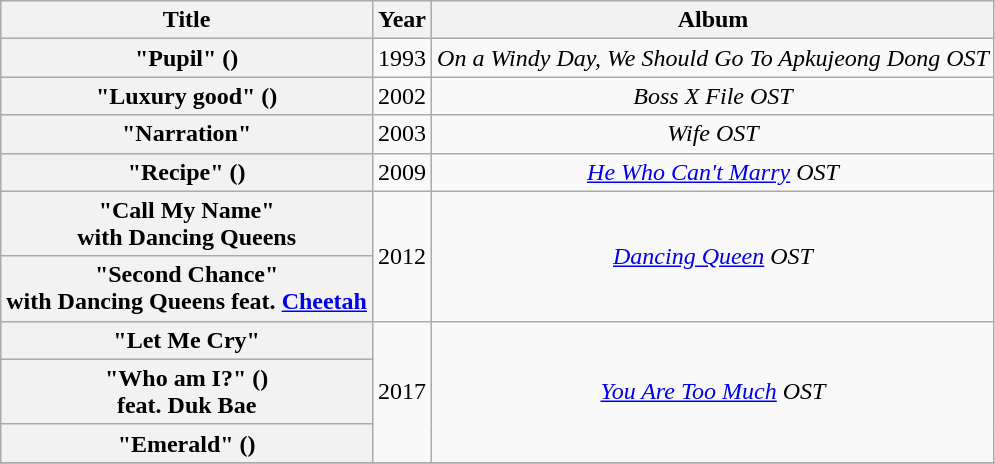<table class="wikitable plainrowheaders" style="text-align:center;">
<tr>
<th scope="col" rowspan="1">Title</th>
<th scope="col" rowspan="1">Year</th>
<th scope="col" rowspan="1">Album</th>
</tr>
<tr>
<th scope="row">"Pupil" ()</th>
<td>1993</td>
<td><em>On a Windy Day, We Should Go To Apkujeong Dong OST</em></td>
</tr>
<tr>
<th scope="row">"Luxury good" ()</th>
<td>2002</td>
<td><em>Boss X File OST</em></td>
</tr>
<tr>
<th scope="row">"Narration"</th>
<td>2003</td>
<td><em>Wife OST</em></td>
</tr>
<tr>
<th scope="row">"Recipe" ()</th>
<td>2009</td>
<td><em><a href='#'>He Who Can't Marry</a> OST</em></td>
</tr>
<tr>
<th scope="row">"Call My Name"<br>with Dancing Queens</th>
<td rowspan="2">2012</td>
<td rowspan="2"><em><a href='#'>Dancing Queen</a> OST</em></td>
</tr>
<tr>
<th scope="row">"Second Chance" <br>with Dancing Queens feat. <a href='#'>Cheetah</a></th>
</tr>
<tr>
<th scope="row">"Let Me Cry"</th>
<td rowspan="3">2017</td>
<td rowspan="3"><em><a href='#'>You Are Too Much</a> OST</em></td>
</tr>
<tr>
<th scope="row">"Who am I?" ()<br>feat. Duk Bae</th>
</tr>
<tr>
<th scope="row">"Emerald" ()</th>
</tr>
<tr>
</tr>
</table>
